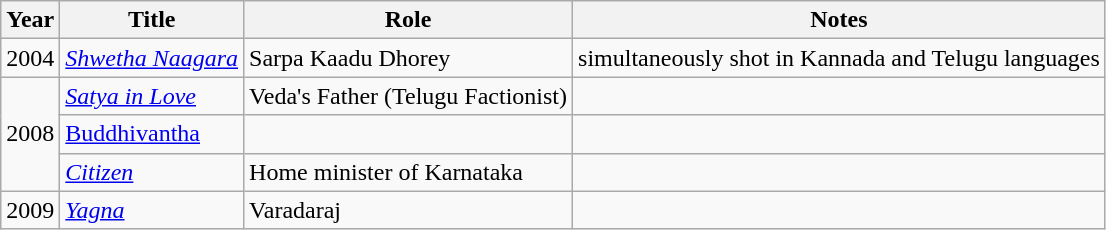<table class="wikitable sortable">
<tr>
<th>Year</th>
<th>Title</th>
<th>Role</th>
<th>Notes</th>
</tr>
<tr>
<td>2004</td>
<td><em> <a href='#'>Shwetha Naagara</a> </em></td>
<td>Sarpa Kaadu Dhorey</td>
<td>simultaneously shot in Kannada and Telugu languages</td>
</tr>
<tr>
<td rowspan="3">2008</td>
<td><em><a href='#'>Satya in Love</a></em></td>
<td>Veda's Father (Telugu Factionist)</td>
<td></td>
</tr>
<tr>
<td><a href='#'>Buddhivantha</a></td>
<td></td>
<td></td>
</tr>
<tr>
<td><em><a href='#'>Citizen</a></em></td>
<td>Home minister of Karnataka</td>
<td></td>
</tr>
<tr>
<td>2009</td>
<td><em><a href='#'>Yagna</a></em></td>
<td>Varadaraj</td>
<td></td>
</tr>
</table>
